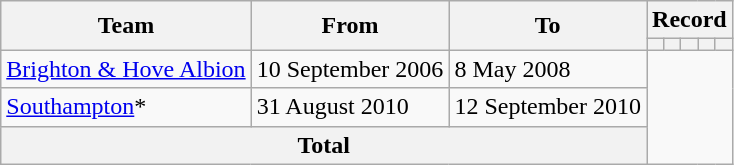<table class=wikitable style="text-align: center">
<tr>
<th rowspan=2>Team</th>
<th rowspan=2>From</th>
<th rowspan=2>To</th>
<th colspan=5>Record</th>
</tr>
<tr>
<th></th>
<th></th>
<th></th>
<th></th>
<th></th>
</tr>
<tr>
<td align="left"><a href='#'>Brighton & Hove Albion</a></td>
<td align="left">10 September 2006</td>
<td align="left">8 May 2008<br></td>
</tr>
<tr>
<td align="left"><a href='#'>Southampton</a>*</td>
<td align="left">31 August 2010</td>
<td align="left">12 September 2010<br></td>
</tr>
<tr>
<th colspan=3>Total<br></th>
</tr>
</table>
